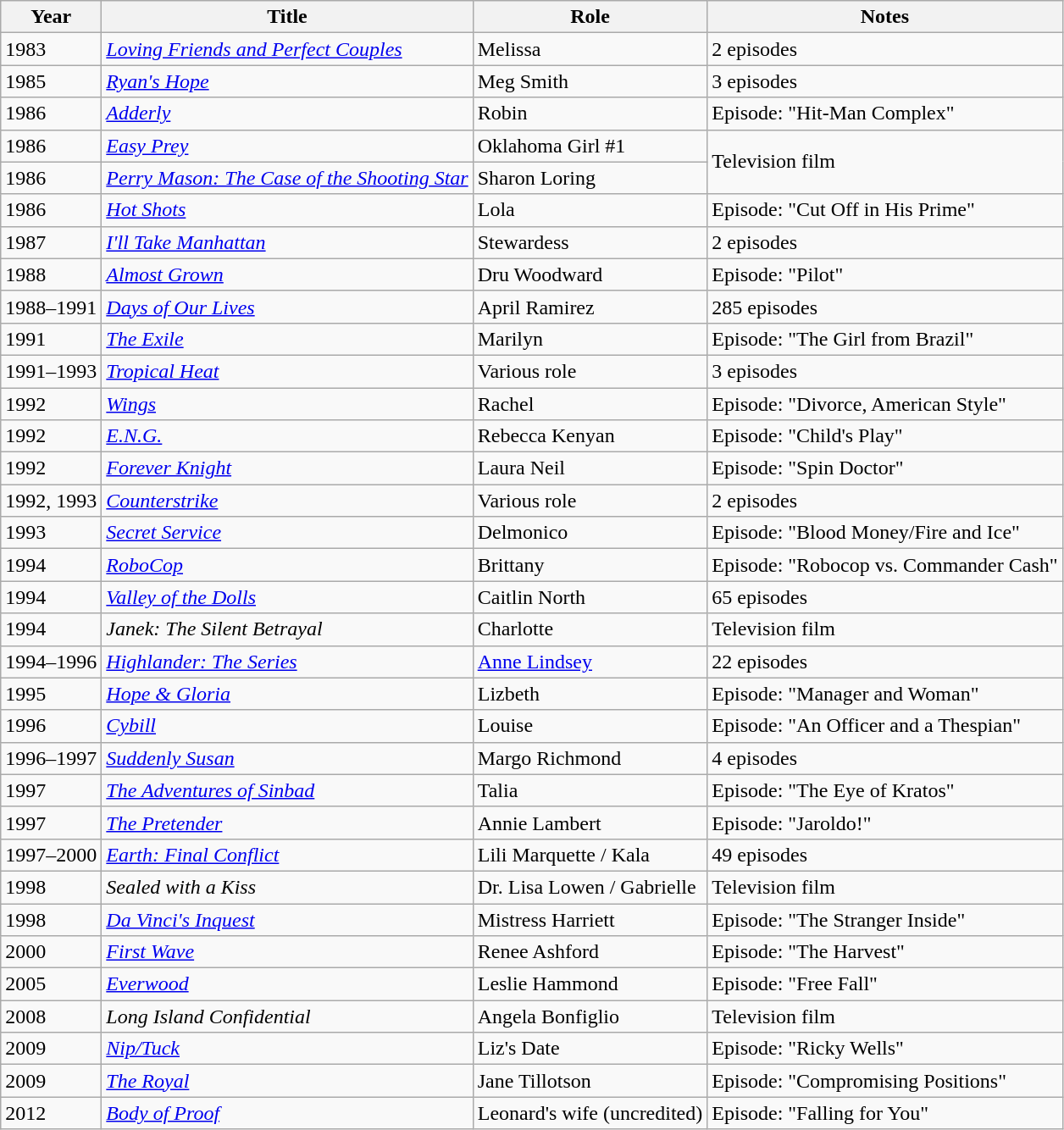<table class="wikitable sortable">
<tr>
<th>Year</th>
<th>Title</th>
<th>Role</th>
<th class="unsortable">Notes</th>
</tr>
<tr>
<td>1983</td>
<td><em><a href='#'>Loving Friends and Perfect Couples</a></em></td>
<td>Melissa</td>
<td>2 episodes</td>
</tr>
<tr>
<td>1985</td>
<td><em><a href='#'>Ryan's Hope</a></em></td>
<td>Meg Smith</td>
<td>3 episodes</td>
</tr>
<tr>
<td>1986</td>
<td><em><a href='#'>Adderly</a></em></td>
<td>Robin</td>
<td>Episode: "Hit-Man Complex"</td>
</tr>
<tr>
<td>1986</td>
<td><em><a href='#'>Easy Prey</a></em></td>
<td>Oklahoma Girl #1</td>
<td rowspan="2">Television film</td>
</tr>
<tr>
<td>1986</td>
<td><em><a href='#'>Perry Mason: The Case of the Shooting Star</a></em></td>
<td>Sharon Loring</td>
</tr>
<tr>
<td>1986</td>
<td><a href='#'><em>Hot Shots</em></a></td>
<td>Lola</td>
<td>Episode: "Cut Off in His Prime"</td>
</tr>
<tr>
<td>1987</td>
<td><a href='#'><em>I'll Take Manhattan</em></a></td>
<td>Stewardess</td>
<td>2 episodes</td>
</tr>
<tr>
<td>1988</td>
<td><a href='#'><em>Almost Grown</em></a></td>
<td>Dru Woodward</td>
<td>Episode: "Pilot"</td>
</tr>
<tr>
<td>1988–1991</td>
<td><em><a href='#'>Days of Our Lives</a></em></td>
<td>April Ramirez</td>
<td>285 episodes</td>
</tr>
<tr>
<td>1991</td>
<td data-sort-value="Exile, The"><a href='#'><em>The Exile</em></a></td>
<td>Marilyn</td>
<td>Episode: "The Girl from Brazil"</td>
</tr>
<tr>
<td>1991–1993</td>
<td><em><a href='#'>Tropical Heat</a></em></td>
<td>Various role</td>
<td>3 episodes</td>
</tr>
<tr>
<td>1992</td>
<td><a href='#'><em>Wings</em></a></td>
<td>Rachel</td>
<td>Episode: "Divorce, American Style"</td>
</tr>
<tr>
<td>1992</td>
<td><em><a href='#'>E.N.G.</a></em></td>
<td>Rebecca Kenyan</td>
<td>Episode: "Child's Play"</td>
</tr>
<tr>
<td>1992</td>
<td><em><a href='#'>Forever Knight</a></em></td>
<td>Laura Neil</td>
<td>Episode: "Spin Doctor"</td>
</tr>
<tr>
<td>1992, 1993</td>
<td><a href='#'><em>Counterstrike</em></a></td>
<td>Various role</td>
<td>2 episodes</td>
</tr>
<tr>
<td>1993</td>
<td><a href='#'><em>Secret Service</em></a></td>
<td>Delmonico</td>
<td>Episode: "Blood Money/Fire and Ice"</td>
</tr>
<tr>
<td>1994</td>
<td><a href='#'><em>RoboCop</em></a></td>
<td>Brittany</td>
<td>Episode: "Robocop vs. Commander Cash"</td>
</tr>
<tr>
<td>1994</td>
<td><a href='#'><em>Valley of the Dolls</em></a></td>
<td>Caitlin North</td>
<td>65 episodes</td>
</tr>
<tr>
<td>1994</td>
<td><em>Janek: The Silent Betrayal</em></td>
<td>Charlotte</td>
<td>Television film</td>
</tr>
<tr>
<td>1994–1996</td>
<td><em><a href='#'>Highlander: The Series</a></em></td>
<td><a href='#'>Anne Lindsey</a></td>
<td>22 episodes</td>
</tr>
<tr>
<td>1995</td>
<td><em><a href='#'>Hope & Gloria</a></em></td>
<td>Lizbeth</td>
<td>Episode: "Manager and Woman"</td>
</tr>
<tr>
<td>1996</td>
<td><em><a href='#'>Cybill</a></em></td>
<td>Louise</td>
<td>Episode: "An Officer and a Thespian"</td>
</tr>
<tr>
<td>1996–1997</td>
<td><em><a href='#'>Suddenly Susan</a></em></td>
<td>Margo Richmond</td>
<td>4 episodes</td>
</tr>
<tr>
<td>1997</td>
<td data-sort-value="Adventures of Sinbad, The"><em><a href='#'>The Adventures of Sinbad</a></em></td>
<td>Talia</td>
<td>Episode: "The Eye of Kratos"</td>
</tr>
<tr>
<td>1997</td>
<td data-sort-value="Pretender, The"><a href='#'><em>The Pretender</em></a></td>
<td>Annie Lambert</td>
<td>Episode: "Jaroldo!"</td>
</tr>
<tr>
<td>1997–2000</td>
<td><em><a href='#'>Earth: Final Conflict</a></em></td>
<td>Lili Marquette / Kala</td>
<td>49 episodes</td>
</tr>
<tr>
<td>1998</td>
<td><em>Sealed with a Kiss</em></td>
<td>Dr. Lisa Lowen / Gabrielle</td>
<td>Television film</td>
</tr>
<tr>
<td>1998</td>
<td><em><a href='#'>Da Vinci's Inquest</a></em></td>
<td>Mistress Harriett</td>
<td>Episode: "The Stranger Inside"</td>
</tr>
<tr>
<td>2000</td>
<td><a href='#'><em>First Wave</em></a></td>
<td>Renee Ashford</td>
<td>Episode: "The Harvest"</td>
</tr>
<tr>
<td>2005</td>
<td><em><a href='#'>Everwood</a></em></td>
<td>Leslie Hammond</td>
<td>Episode: "Free Fall"</td>
</tr>
<tr>
<td>2008</td>
<td><em>Long Island Confidential</em></td>
<td>Angela Bonfiglio</td>
<td>Television film</td>
</tr>
<tr>
<td>2009</td>
<td><em><a href='#'>Nip/Tuck</a></em></td>
<td>Liz's Date</td>
<td>Episode: "Ricky Wells"</td>
</tr>
<tr>
<td>2009</td>
<td data-sort-value="Royal, The"><em><a href='#'>The Royal</a></em></td>
<td>Jane Tillotson</td>
<td>Episode: "Compromising Positions"</td>
</tr>
<tr>
<td>2012</td>
<td><em><a href='#'>Body of Proof</a></em></td>
<td>Leonard's wife (uncredited)</td>
<td>Episode: "Falling for You"</td>
</tr>
</table>
